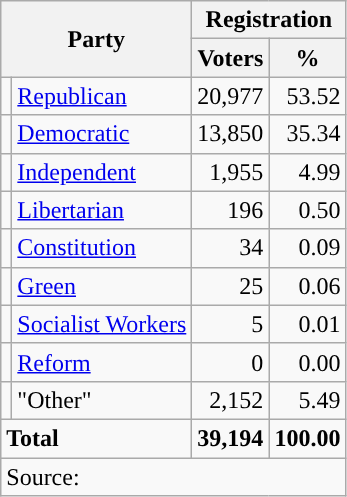<table class="wikitable">
<tr>
<th colspan="2" rowspan="2">Party</th>
<th colspan="2">Registration</th>
</tr>
<tr>
<th>Voters</th>
<th>%</th>
</tr>
<tr>
<td style="background-color:"></td>
<td><a href='#'>Republican</a></td>
<td style="text-align:right;">20,977</td>
<td style="text-align:right;">53.52</td>
</tr>
<tr>
<td style="background-color:"></td>
<td><a href='#'>Democratic</a></td>
<td style="text-align:right;">13,850</td>
<td style="text-align:right;">35.34</td>
</tr>
<tr>
<td style="background-color:"></td>
<td><a href='#'>Independent</a></td>
<td style="text-align:right;">1,955</td>
<td style="text-align:right;">4.99</td>
</tr>
<tr>
<td style="background-color:"></td>
<td><a href='#'>Libertarian</a></td>
<td style="text-align:right;">196</td>
<td style="text-align:right;">0.50</td>
</tr>
<tr>
<td style="background-color:"></td>
<td><a href='#'>Constitution</a></td>
<td style="text-align:right;">34</td>
<td style="text-align:right;">0.09</td>
</tr>
<tr>
<td style="background-color:"></td>
<td><a href='#'>Green</a></td>
<td style="text-align:right;">25</td>
<td style="text-align:right;">0.06</td>
</tr>
<tr>
<td style="background-color:"></td>
<td><a href='#'>Socialist Workers</a></td>
<td style="text-align:right;">5</td>
<td style="text-align:right;">0.01</td>
</tr>
<tr>
<td style="background-color:"></td>
<td><a href='#'>Reform</a></td>
<td style="text-align:right;">0</td>
<td style="text-align:right;">0.00</td>
</tr>
<tr>
<td></td>
<td>"Other"</td>
<td style="text-align:right;">2,152</td>
<td style="text-align:right;">5.49</td>
</tr>
<tr>
<td colspan="2"><strong>Total</strong></td>
<td style="text-align:right;"><strong>39,194</strong></td>
<td style="text-align:right;"><strong>100.00</strong></td>
</tr>
<tr>
<td colspan="4">Source: <em></em></td>
</tr>
</table>
